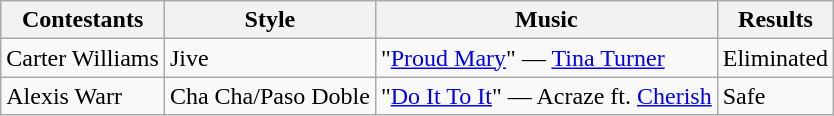<table class="wikitable">
<tr>
<th>Contestants</th>
<th>Style</th>
<th>Music</th>
<th>Results</th>
</tr>
<tr>
<td>Carter Williams</td>
<td>Jive</td>
<td>"<a href='#'>Proud Mary</a>" — <a href='#'>Tina Turner</a></td>
<td>Eliminated</td>
</tr>
<tr>
<td>Alexis Warr</td>
<td>Cha Cha/Paso Doble</td>
<td>"<a href='#'>Do It To It</a>" — Acraze ft. <a href='#'>Cherish</a></td>
<td>Safe</td>
</tr>
</table>
